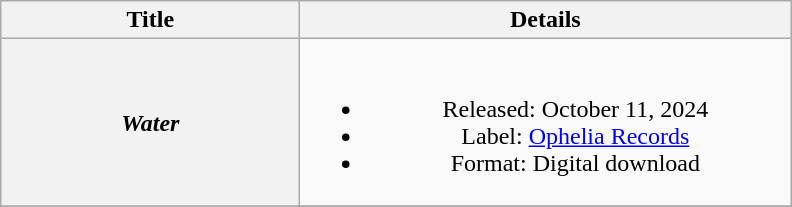<table class="wikitable plainrowheaders" style="text-align:center;">
<tr>
<th style="width:12em;">Title</th>
<th style="width:20em;">Details</th>
</tr>
<tr>
<th scope="row"><em>Water</em></th>
<td><br><ul><li>Released: October 11, 2024 </li><li>Label: <a href='#'>Ophelia Records</a></li><li>Format: Digital download</li></ul></td>
</tr>
<tr>
</tr>
</table>
